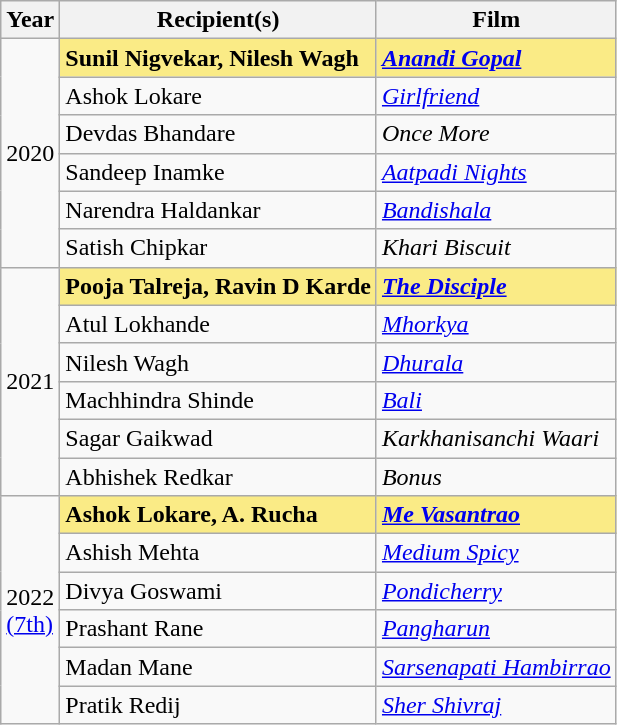<table class="wikitable">
<tr>
<th>Year</th>
<th>Recipient(s)</th>
<th>Film</th>
</tr>
<tr>
<td rowspan="6">2020</td>
<td style="background:#FAEB86;"><strong>Sunil Nigvekar, Nilesh Wagh</strong></td>
<td style="background:#FAEB86;"><strong><em><a href='#'>Anandi Gopal</a></em></strong></td>
</tr>
<tr>
<td>Ashok Lokare</td>
<td><a href='#'><em>Girlfriend</em></a></td>
</tr>
<tr>
<td>Devdas Bhandare</td>
<td><em>Once More</em></td>
</tr>
<tr>
<td>Sandeep Inamke</td>
<td><em><a href='#'>Aatpadi Nights</a></em></td>
</tr>
<tr>
<td>Narendra Haldankar</td>
<td><em><a href='#'>Bandishala</a></em></td>
</tr>
<tr>
<td>Satish Chipkar</td>
<td><em>Khari Biscuit</em></td>
</tr>
<tr>
<td rowspan="6">2021</td>
<td style="background:#FAEB86;"><strong>Pooja Talreja, Ravin D Karde</strong></td>
<td style="background:#FAEB86;"><a href='#'><strong><em>The Disciple</em></strong></a></td>
</tr>
<tr>
<td>Atul Lokhande</td>
<td><em><a href='#'>Mhorkya</a></em></td>
</tr>
<tr>
<td>Nilesh Wagh</td>
<td><em><a href='#'>Dhurala</a></em></td>
</tr>
<tr>
<td>Machhindra Shinde</td>
<td><em><a href='#'>Bali</a></em></td>
</tr>
<tr>
<td>Sagar Gaikwad</td>
<td><em>Karkhanisanchi Waari</em></td>
</tr>
<tr>
<td>Abhishek Redkar</td>
<td><em>Bonus</em></td>
</tr>
<tr>
<td rowspan="6">2022<br><a href='#'>(7th)</a></td>
<td style="background:#FAEB86;"><strong>Ashok Lokare, A. Rucha</strong></td>
<td style="background:#FAEB86;"><strong><em><a href='#'>Me Vasantrao</a></em></strong></td>
</tr>
<tr>
<td>Ashish Mehta</td>
<td><em><a href='#'>Medium Spicy</a></em></td>
</tr>
<tr>
<td>Divya Goswami</td>
<td><a href='#'><em>Pondicherry</em></a></td>
</tr>
<tr>
<td>Prashant Rane</td>
<td><a href='#'><em>Pangharun</em></a></td>
</tr>
<tr>
<td>Madan Mane</td>
<td><em><a href='#'>Sarsenapati Hambirrao</a></em></td>
</tr>
<tr>
<td>Pratik Redij</td>
<td><em><a href='#'>Sher Shivraj</a></em></td>
</tr>
</table>
